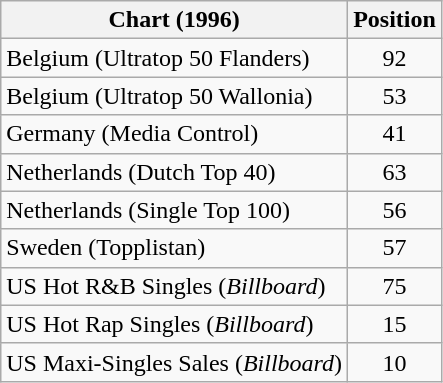<table class="wikitable sortable">
<tr>
<th scope="col">Chart (1996)</th>
<th scope="col">Position</th>
</tr>
<tr>
<td>Belgium (Ultratop 50 Flanders)</td>
<td align="center">92</td>
</tr>
<tr>
<td>Belgium (Ultratop 50 Wallonia)</td>
<td align="center">53</td>
</tr>
<tr>
<td>Germany (Media Control)</td>
<td align="center">41</td>
</tr>
<tr>
<td>Netherlands (Dutch Top 40)</td>
<td align="center">63</td>
</tr>
<tr>
<td>Netherlands (Single Top 100)</td>
<td align="center">56</td>
</tr>
<tr>
<td>Sweden (Topplistan)</td>
<td align="center">57</td>
</tr>
<tr>
<td>US Hot R&B Singles (<em>Billboard</em>)</td>
<td align="center">75</td>
</tr>
<tr>
<td>US Hot Rap Singles (<em>Billboard</em>)</td>
<td align="center">15</td>
</tr>
<tr>
<td>US Maxi-Singles Sales (<em>Billboard</em>)</td>
<td align="center">10</td>
</tr>
</table>
